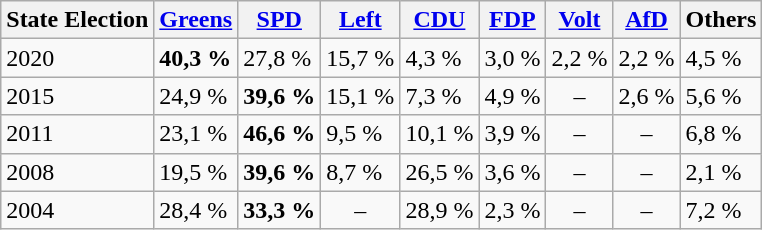<table class="wikitable zebra">
<tr class="hintergrundfarbe5">
<th>State Election</th>
<th><a href='#'>Greens</a></th>
<th><a href='#'>SPD</a></th>
<th><a href='#'>Left</a></th>
<th><a href='#'>CDU</a></th>
<th><a href='#'>FDP</a></th>
<th><a href='#'>Volt</a></th>
<th><a href='#'>AfD</a></th>
<th>Others</th>
</tr>
<tr>
<td>2020</td>
<td><strong>40,3 %</strong></td>
<td>27,8 %</td>
<td>15,7 %</td>
<td>4,3 %</td>
<td>3,0 %</td>
<td>2,2 %</td>
<td>2,2 %</td>
<td>4,5 %</td>
</tr>
<tr>
<td>2015</td>
<td>24,9 %</td>
<td><strong>39,6 %</strong></td>
<td>15,1 %</td>
<td>7,3 %</td>
<td>4,9 %</td>
<td style="text-align:center">–</td>
<td>2,6 %</td>
<td>5,6 %</td>
</tr>
<tr>
<td>2011</td>
<td>23,1 %</td>
<td><strong>46,6 %</strong></td>
<td>9,5 %</td>
<td>10,1 %</td>
<td>3,9 %</td>
<td style="text-align:center">–</td>
<td style="text-align:center">–</td>
<td>6,8 %</td>
</tr>
<tr>
<td>2008</td>
<td>19,5 %</td>
<td><strong>39,6 %</strong></td>
<td>8,7 %</td>
<td>26,5 %</td>
<td>3,6 %</td>
<td style="text-align:center">–</td>
<td style="text-align:center">–</td>
<td>2,1 %</td>
</tr>
<tr>
<td>2004</td>
<td>28,4 %</td>
<td><strong>33,3 %</strong></td>
<td style="text-align:center">–</td>
<td>28,9 %</td>
<td>2,3 %</td>
<td style="text-align:center">–</td>
<td style="text-align:center">–</td>
<td>7,2 %</td>
</tr>
</table>
